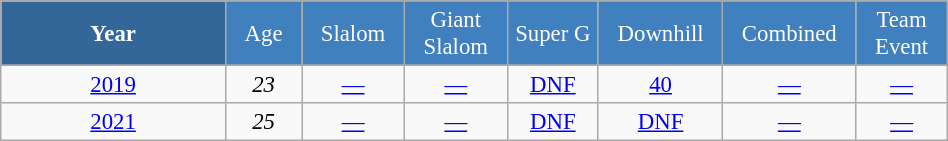<table class="wikitable" style="font-size:95%; text-align:center; border:grey solid 1px; border-collapse:collapse;" width="50%">
<tr style="background-color:#369; color:white;">
<td rowspan="2" colspan="1" width="15%"><strong>Year</strong></td>
</tr>
<tr style="background-color:#4180be; color:white;">
<td width="5%">Age</td>
<td width="5%">Slalom</td>
<td width="5%">Giant<br>Slalom</td>
<td width="5%">Super G</td>
<td width="5%">Downhill</td>
<td width="5%">Combined</td>
<td width="5%">Team Event</td>
</tr>
<tr style="background-color:#8CB2D8; color:white;">
</tr>
<tr>
<td><a href='#'>2019</a></td>
<td><em>23</em></td>
<td><a href='#'>—</a></td>
<td><a href='#'>—</a></td>
<td><a href='#'>DNF</a></td>
<td><a href='#'>40</a></td>
<td><a href='#'>—</a></td>
<td><a href='#'>—</a></td>
</tr>
<tr>
<td><a href='#'>2021</a></td>
<td><em>25</em></td>
<td><a href='#'>—</a></td>
<td><a href='#'>—</a></td>
<td><a href='#'>DNF</a></td>
<td><a href='#'>DNF</a></td>
<td><a href='#'>—</a></td>
<td><a href='#'>—</a></td>
</tr>
</table>
